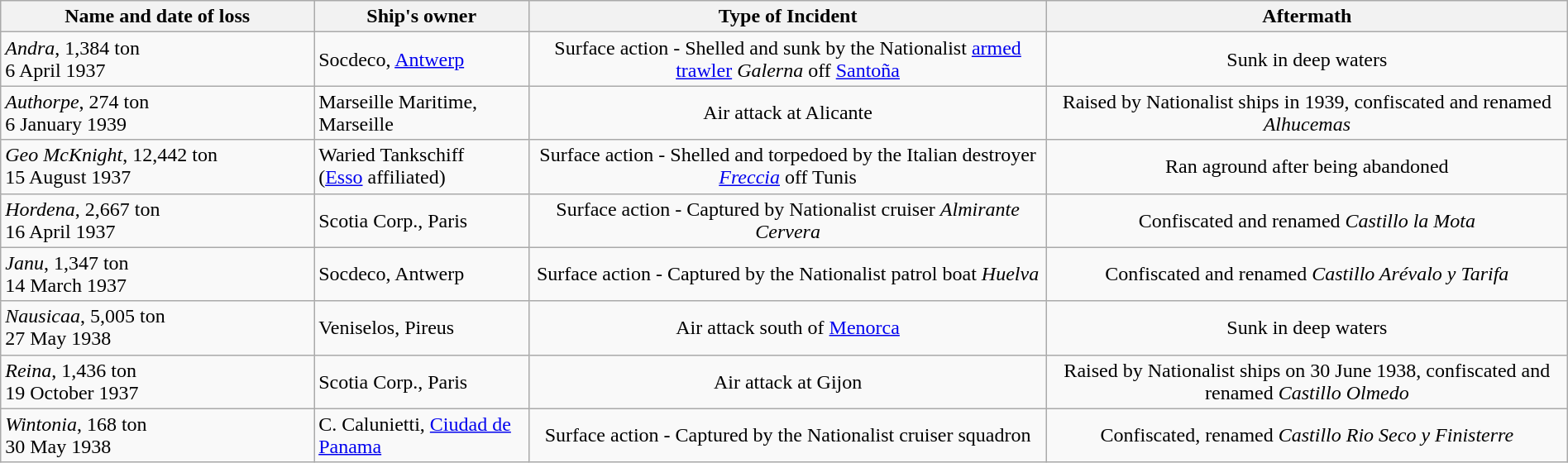<table class="wikitable sortable" width="100%">
<tr>
<th width=20% class=unsortable>Name and date of loss</th>
<th>Ship's owner</th>
<th>Type of Incident</th>
<th>Aftermath</th>
</tr>
<tr align="center">
<td align=left> <em>Andra</em>, 1,384 ton<br>6 April 1937</td>
<td align=left> Socdeco, <a href='#'>Antwerp</a></td>
<td>Surface action - Shelled and sunk by the Nationalist <a href='#'>armed trawler</a> <em>Galerna</em> off <a href='#'>Santoña</a></td>
<td>Sunk in deep waters</td>
</tr>
<tr align="center">
<td align=left> <em>Authorpe</em>, 274 ton<br>6 January 1939</td>
<td align=left> Marseille Maritime, Marseille</td>
<td>Air attack at Alicante</td>
<td>Raised by Nationalist ships in 1939, confiscated and renamed <em>Alhucemas</em></td>
</tr>
<tr align="center">
<td align=left> <em>Geo McKnight</em>, 12,442 ton<br>15 August 1937</td>
<td align=left> Waried Tankschiff<br>(<a href='#'>Esso</a> affiliated)</td>
<td>Surface action  - Shelled and torpedoed by the Italian destroyer <em><a href='#'>Freccia</a></em> off Tunis</td>
<td>Ran aground after being abandoned</td>
</tr>
<tr align="center">
<td align=left> <em>Hordena</em>, 2,667 ton<br>16 April 1937</td>
<td align=left> Scotia Corp., Paris</td>
<td>Surface action - Captured by Nationalist cruiser <em>Almirante Cervera</em></td>
<td>Confiscated and renamed <em>Castillo la Mota</em></td>
</tr>
<tr align="center">
<td align=left> <em>Janu</em>, 1,347 ton<br>14 March 1937</td>
<td align=left> Socdeco, Antwerp</td>
<td>Surface action - Captured by the Nationalist patrol boat <em>Huelva</em></td>
<td>Confiscated and renamed <em>Castillo Arévalo y Tarifa</em></td>
</tr>
<tr align="center">
<td align=left> <em>Nausicaa</em>, 5,005 ton<br>27 May 1938</td>
<td align=left> Veniselos, Pireus</td>
<td>Air attack south of <a href='#'>Menorca</a></td>
<td>Sunk in deep waters</td>
</tr>
<tr align="center">
<td align=left> <em>Reina</em>, 1,436 ton<br>19 October 1937</td>
<td align=left> Scotia Corp., Paris</td>
<td>Air attack at Gijon</td>
<td>Raised by Nationalist ships on 30 June 1938, confiscated and renamed <em>Castillo Olmedo</em></td>
</tr>
<tr align="center">
<td align=left> <em>Wintonia</em>, 168 ton<br>30 May 1938</td>
<td align=left> C. Calunietti, <a href='#'>Ciudad de Panama</a></td>
<td>Surface action - Captured by the Nationalist cruiser squadron</td>
<td>Confiscated, renamed <em>Castillo Rio Seco y Finisterre</em></td>
</tr>
</table>
